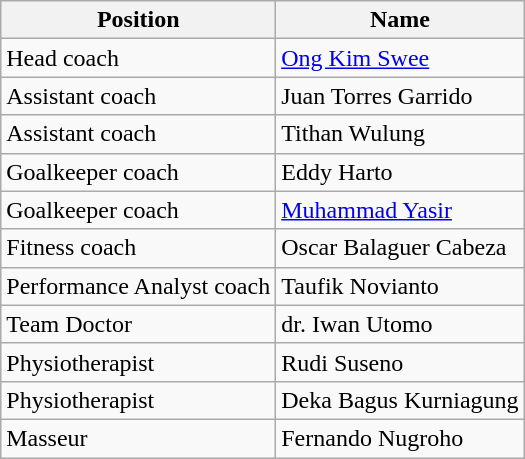<table class="wikitable">
<tr>
<th>Position</th>
<th>Name</th>
</tr>
<tr>
<td>Head coach</td>
<td> <a href='#'>Ong Kim Swee</a></td>
</tr>
<tr>
<td>Assistant coach</td>
<td> Juan Torres Garrido</td>
</tr>
<tr>
<td>Assistant coach</td>
<td> Tithan Wulung</td>
</tr>
<tr>
<td>Goalkeeper coach</td>
<td> Eddy Harto</td>
</tr>
<tr>
<td>Goalkeeper coach</td>
<td> <a href='#'>Muhammad Yasir</a></td>
</tr>
<tr>
<td>Fitness coach</td>
<td> Oscar Balaguer Cabeza</td>
</tr>
<tr>
<td>Performance Analyst coach</td>
<td> Taufik Novianto</td>
</tr>
<tr>
<td>Team Doctor</td>
<td> dr. Iwan Utomo</td>
</tr>
<tr>
<td>Physiotherapist</td>
<td> Rudi Suseno</td>
</tr>
<tr>
<td>Physiotherapist</td>
<td> Deka Bagus Kurniagung</td>
</tr>
<tr>
<td>Masseur</td>
<td> Fernando Nugroho</td>
</tr>
</table>
